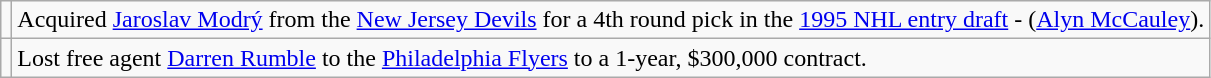<table class="wikitable">
<tr>
<td></td>
<td>Acquired <a href='#'>Jaroslav Modrý</a> from the <a href='#'>New Jersey Devils</a> for a 4th round pick in the <a href='#'>1995 NHL entry draft</a> - (<a href='#'>Alyn McCauley</a>).</td>
</tr>
<tr>
<td></td>
<td>Lost free agent <a href='#'>Darren Rumble</a> to the <a href='#'>Philadelphia Flyers</a> to a 1-year, $300,000 contract.</td>
</tr>
</table>
